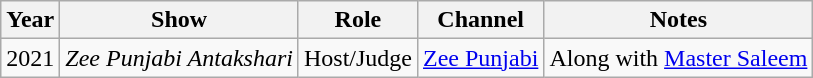<table class= "wikitable sortable">
<tr>
<th>Year</th>
<th>Show</th>
<th>Role</th>
<th>Channel</th>
<th>Notes</th>
</tr>
<tr>
<td>2021</td>
<td><em>Zee Punjabi Antakshari</em></td>
<td>Host/Judge</td>
<td><a href='#'>Zee Punjabi</a></td>
<td>Along with <a href='#'>Master Saleem</a></td>
</tr>
</table>
